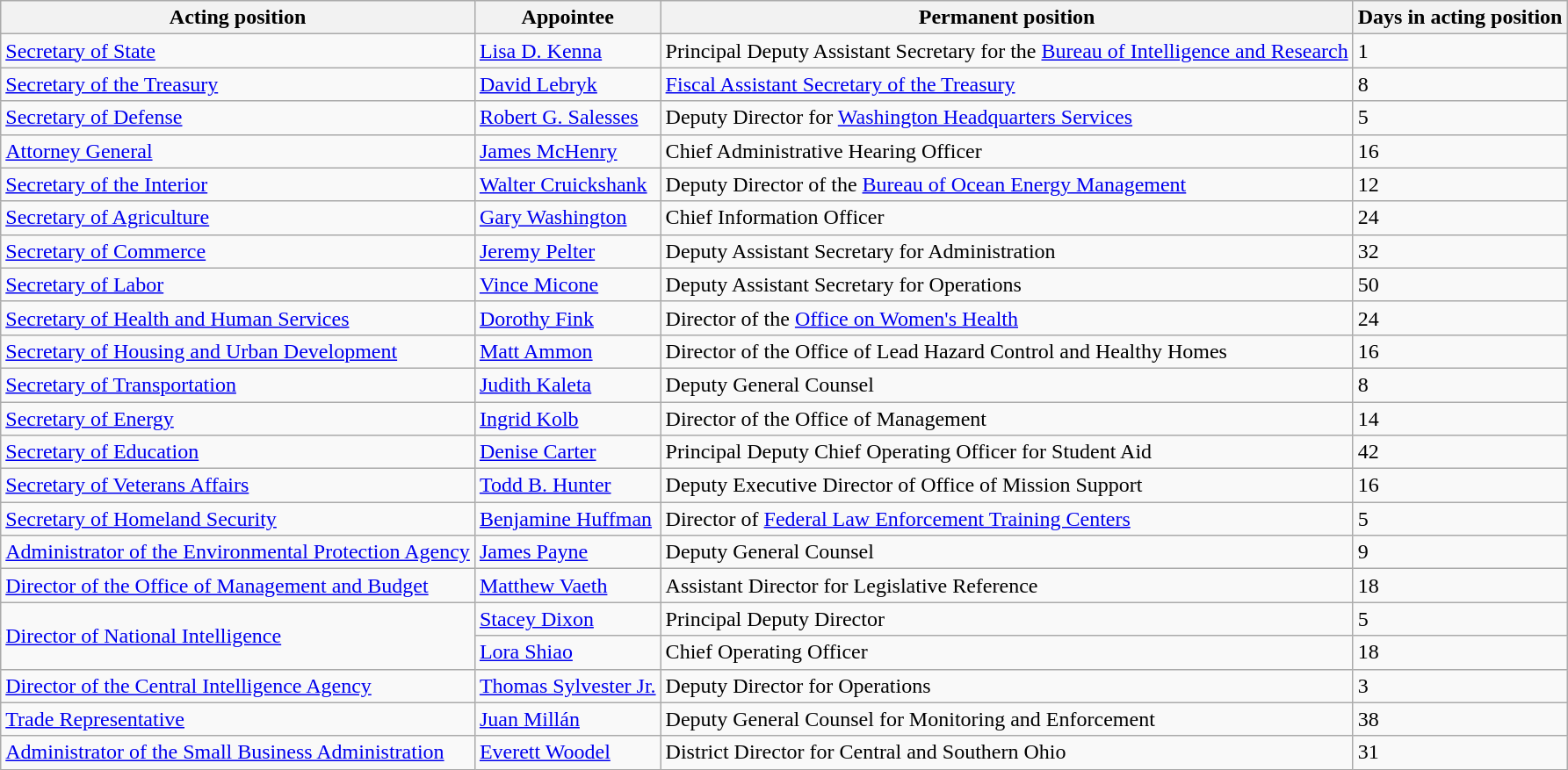<table class="wikitable sortable mw-collapsible">
<tr>
<th scope="col">Acting position</th>
<th scope="col">Appointee</th>
<th>Permanent position</th>
<th>Days in acting position</th>
</tr>
<tr>
<td data-sort-value="Secretary of State"><a href='#'>Secretary of State</a></td>
<td data-sort-value="Blinken, Antony"><a href='#'>Lisa D. Kenna</a></td>
<td>Principal Deputy Assistant Secretary for the <a href='#'>Bureau of Intelligence and Research</a></td>
<td>1</td>
</tr>
<tr>
<td data-sort-value="Secretary of the Treasury"><a href='#'>Secretary of the Treasury</a></td>
<td data-sort-value="Yellen, Janet"><a href='#'>David Lebryk</a></td>
<td><a href='#'>Fiscal Assistant Secretary of the Treasury</a></td>
<td>8</td>
</tr>
<tr>
<td data-sort-value="Secretary of Defense"><a href='#'>Secretary of Defense</a></td>
<td data-sort-value="Austin, Lloyd"><a href='#'>Robert G. Salesses</a></td>
<td>Deputy Director for <a href='#'>Washington Headquarters Services</a></td>
<td>5</td>
</tr>
<tr>
<td data-sort-value="Attorney General"><a href='#'>Attorney General</a></td>
<td data-sort-value="Garland, Merrick"><a href='#'>James McHenry</a></td>
<td>Chief Administrative Hearing Officer</td>
<td>16</td>
</tr>
<tr>
<td data-sort-value="Secretary of the Interior"><a href='#'>Secretary of the Interior</a></td>
<td data-sort-value="Haaland, Deb"><a href='#'>Walter Cruickshank</a></td>
<td>Deputy Director of the <a href='#'>Bureau of Ocean Energy Management</a></td>
<td>12</td>
</tr>
<tr>
<td data-sort-value="Secretary of Agriculture"><a href='#'>Secretary of Agriculture</a></td>
<td data-sort-value="Vilsack, Tom"><a href='#'>Gary Washington</a></td>
<td>Chief Information Officer</td>
<td>24</td>
</tr>
<tr>
<td data-sort-value="Secretary of Commerce"><a href='#'>Secretary of Commerce</a></td>
<td data-sort-value="Raimondo, Gina"><a href='#'>Jeremy Pelter</a></td>
<td>Deputy Assistant Secretary for Administration</td>
<td>32</td>
</tr>
<tr>
<td data-sort-value="Secretary of Labor"><a href='#'>Secretary of Labor</a></td>
<td data-sort-value="Su, Julie"><a href='#'>Vince Micone</a></td>
<td>Deputy Assistant Secretary for Operations</td>
<td>50</td>
</tr>
<tr>
<td data-sort-value="Secretary of Health and Human Services"><a href='#'>Secretary of Health and Human Services</a></td>
<td data-sort-value="Becerra, Xavier"><a href='#'>Dorothy Fink</a></td>
<td>Director of the <a href='#'>Office on Women's Health</a></td>
<td>24</td>
</tr>
<tr>
<td data-sort-value="Secretary of Housing and Urban Development"><a href='#'>Secretary of Housing and Urban Development</a></td>
<td data-sort-value="Todman, Adrianne"><a href='#'>Matt Ammon</a></td>
<td>Director of the Office of Lead Hazard Control and Healthy Homes</td>
<td>16</td>
</tr>
<tr>
<td data-sort-value="Secretary of Transportation"><a href='#'>Secretary of Transportation</a></td>
<td data-sort-value="Buttigieg, Pete"><a href='#'>Judith Kaleta</a></td>
<td>Deputy General Counsel</td>
<td>8</td>
</tr>
<tr>
<td data-sort-value="Secretary of Energy"><a href='#'>Secretary of Energy</a></td>
<td data-sort-value="Granholm, Jennifer"><a href='#'>Ingrid Kolb</a></td>
<td>Director of the Office of Management</td>
<td>14</td>
</tr>
<tr>
<td data-sort-value="Secretary of Education"><a href='#'>Secretary of Education</a></td>
<td data-sort-value="Cardona, Miguel"><a href='#'>Denise Carter</a></td>
<td>Principal Deputy Chief Operating Officer for Student Aid</td>
<td>42</td>
</tr>
<tr>
<td data-sort-value="Secretary of Veterans Affairs"><a href='#'>Secretary of Veterans Affairs</a></td>
<td data-sort-value="McDonough, Denis"><a href='#'>Todd B. Hunter</a></td>
<td>Deputy Executive Director of Office of Mission Support</td>
<td>16</td>
</tr>
<tr>
<td data-sort-value="Secretary of Homeland Security"><a href='#'>Secretary of Homeland Security</a></td>
<td data-sort-value="Mayorkas, Alejandro"><a href='#'>Benjamine Huffman</a></td>
<td>Director of <a href='#'>Federal Law Enforcement Training Centers</a></td>
<td>5</td>
</tr>
<tr>
<td><a href='#'>Administrator of the Environmental Protection Agency</a></td>
<td><a href='#'>James Payne</a></td>
<td>Deputy General Counsel</td>
<td>9</td>
</tr>
<tr>
<td><a href='#'>Director of the Office of Management and Budget</a></td>
<td><a href='#'>Matthew Vaeth</a></td>
<td>Assistant Director for Legislative Reference</td>
<td>18</td>
</tr>
<tr>
<td rowspan="2"><a href='#'>Director of National Intelligence</a></td>
<td><a href='#'>Stacey Dixon</a></td>
<td>Principal Deputy Director</td>
<td>5</td>
</tr>
<tr>
<td><a href='#'>Lora Shiao</a></td>
<td>Chief Operating Officer</td>
<td>18</td>
</tr>
<tr>
<td><a href='#'>Director of the Central Intelligence Agency</a></td>
<td><a href='#'>Thomas Sylvester Jr.</a></td>
<td>Deputy Director for Operations</td>
<td>3</td>
</tr>
<tr>
<td><a href='#'>Trade Representative</a></td>
<td><a href='#'>Juan Millán</a></td>
<td>Deputy General Counsel for Monitoring and Enforcement</td>
<td>38</td>
</tr>
<tr>
<td><a href='#'>Administrator of the Small Business Administration</a></td>
<td><a href='#'>Everett Woodel</a></td>
<td>District Director for Central and Southern Ohio</td>
<td>31</td>
</tr>
</table>
